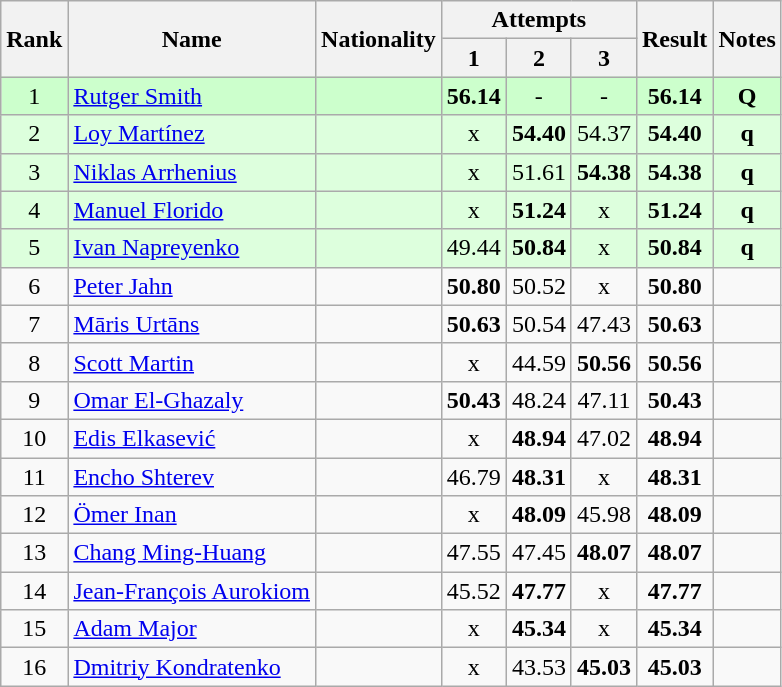<table class="wikitable sortable" style="text-align:center">
<tr>
<th rowspan=2>Rank</th>
<th rowspan=2>Name</th>
<th rowspan=2>Nationality</th>
<th colspan=3>Attempts</th>
<th rowspan=2>Result</th>
<th rowspan=2>Notes</th>
</tr>
<tr>
<th>1</th>
<th>2</th>
<th>3</th>
</tr>
<tr bgcolor=ccffcc>
<td>1</td>
<td align=left><a href='#'>Rutger Smith</a></td>
<td align=left></td>
<td><strong>56.14</strong></td>
<td>-</td>
<td>-</td>
<td><strong>56.14</strong></td>
<td><strong>Q</strong></td>
</tr>
<tr bgcolor=ddffdd>
<td>2</td>
<td align=left><a href='#'>Loy Martínez</a></td>
<td align=left></td>
<td>x</td>
<td><strong>54.40</strong></td>
<td>54.37</td>
<td><strong>54.40</strong></td>
<td><strong>q</strong></td>
</tr>
<tr bgcolor=ddffdd>
<td>3</td>
<td align=left><a href='#'>Niklas Arrhenius</a></td>
<td align=left></td>
<td>x</td>
<td>51.61</td>
<td><strong>54.38</strong></td>
<td><strong>54.38</strong></td>
<td><strong>q</strong></td>
</tr>
<tr bgcolor=ddffdd>
<td>4</td>
<td align=left><a href='#'>Manuel Florido</a></td>
<td align=left></td>
<td>x</td>
<td><strong>51.24</strong></td>
<td>x</td>
<td><strong>51.24</strong></td>
<td><strong>q</strong></td>
</tr>
<tr bgcolor=ddffdd>
<td>5</td>
<td align=left><a href='#'>Ivan Napreyenko</a></td>
<td align=left></td>
<td>49.44</td>
<td><strong>50.84</strong></td>
<td>x</td>
<td><strong>50.84</strong></td>
<td><strong>q</strong></td>
</tr>
<tr>
<td>6</td>
<td align=left><a href='#'>Peter Jahn</a></td>
<td align=left></td>
<td><strong>50.80</strong></td>
<td>50.52</td>
<td>x</td>
<td><strong>50.80</strong></td>
<td></td>
</tr>
<tr>
<td>7</td>
<td align=left><a href='#'>Māris Urtāns</a></td>
<td align=left></td>
<td><strong>50.63</strong></td>
<td>50.54</td>
<td>47.43</td>
<td><strong>50.63</strong></td>
<td></td>
</tr>
<tr>
<td>8</td>
<td align=left><a href='#'>Scott Martin</a></td>
<td align=left></td>
<td>x</td>
<td>44.59</td>
<td><strong>50.56</strong></td>
<td><strong>50.56</strong></td>
<td></td>
</tr>
<tr>
<td>9</td>
<td align=left><a href='#'>Omar El-Ghazaly</a></td>
<td align=left></td>
<td><strong>50.43</strong></td>
<td>48.24</td>
<td>47.11</td>
<td><strong>50.43</strong></td>
<td></td>
</tr>
<tr>
<td>10</td>
<td align=left><a href='#'>Edis Elkasević</a></td>
<td align=left></td>
<td>x</td>
<td><strong>48.94</strong></td>
<td>47.02</td>
<td><strong>48.94</strong></td>
<td></td>
</tr>
<tr>
<td>11</td>
<td align=left><a href='#'>Encho Shterev</a></td>
<td align=left></td>
<td>46.79</td>
<td><strong>48.31</strong></td>
<td>x</td>
<td><strong>48.31</strong></td>
<td></td>
</tr>
<tr>
<td>12</td>
<td align=left><a href='#'>Ömer Inan</a></td>
<td align=left></td>
<td>x</td>
<td><strong>48.09</strong></td>
<td>45.98</td>
<td><strong>48.09</strong></td>
<td></td>
</tr>
<tr>
<td>13</td>
<td align=left><a href='#'>Chang Ming-Huang</a></td>
<td align=left></td>
<td>47.55</td>
<td>47.45</td>
<td><strong>48.07</strong></td>
<td><strong>48.07</strong></td>
<td></td>
</tr>
<tr>
<td>14</td>
<td align=left><a href='#'>Jean-François Aurokiom</a></td>
<td align=left></td>
<td>45.52</td>
<td><strong>47.77</strong></td>
<td>x</td>
<td><strong>47.77</strong></td>
<td></td>
</tr>
<tr>
<td>15</td>
<td align=left><a href='#'>Adam Major</a></td>
<td align=left></td>
<td>x</td>
<td><strong>45.34</strong></td>
<td>x</td>
<td><strong>45.34</strong></td>
<td></td>
</tr>
<tr>
<td>16</td>
<td align=left><a href='#'>Dmitriy Kondratenko</a></td>
<td align=left></td>
<td>x</td>
<td>43.53</td>
<td><strong>45.03</strong></td>
<td><strong>45.03</strong></td>
<td></td>
</tr>
</table>
